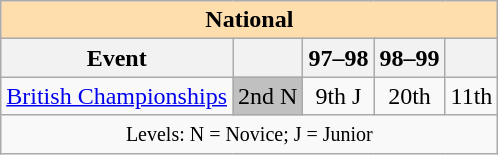<table class="wikitable" style="text-align:center">
<tr>
<th style="background-color: #ffdead; " colspan=5 align=center>National</th>
</tr>
<tr>
<th>Event</th>
<th></th>
<th>97–98</th>
<th>98–99</th>
<th></th>
</tr>
<tr>
<td align=left><a href='#'>British Championships</a></td>
<td bgcolor=silver>2nd N</td>
<td>9th J</td>
<td>20th</td>
<td>11th</td>
</tr>
<tr>
<td colspan=5 align=center><small> Levels: N = Novice; J = Junior </small></td>
</tr>
</table>
